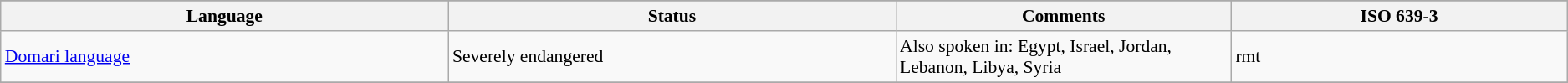<table class="wikitable" align="center" style="font-size:90%">
<tr>
</tr>
<tr>
<th width="20%">Language</th>
<th width="20%">Status</th>
<th width="15%">Comments</th>
<th width="15%">ISO 639-3</th>
</tr>
<tr>
<td><a href='#'>Domari language</a></td>
<td>Severely endangered</td>
<td>Also spoken in: Egypt, Israel, Jordan, Lebanon, Libya, Syria</td>
<td>rmt</td>
</tr>
<tr>
</tr>
</table>
